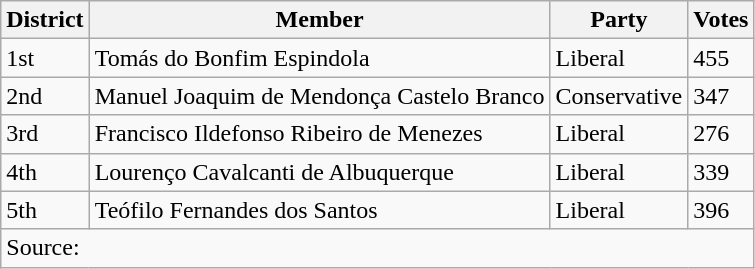<table class="wikitable">
<tr>
<th>District</th>
<th>Member</th>
<th>Party</th>
<th>Votes</th>
</tr>
<tr>
<td>1st</td>
<td>Tomás do Bonfim Espindola</td>
<td>Liberal</td>
<td>455</td>
</tr>
<tr>
<td>2nd</td>
<td>Manuel Joaquim de Mendonça Castelo Branco</td>
<td>Conservative</td>
<td>347</td>
</tr>
<tr>
<td>3rd</td>
<td>Francisco Ildefonso Ribeiro de Menezes</td>
<td>Liberal</td>
<td>276</td>
</tr>
<tr>
<td>4th</td>
<td>Lourenço Cavalcanti de Albuquerque</td>
<td>Liberal</td>
<td>339</td>
</tr>
<tr>
<td>5th</td>
<td>Teófilo Fernandes dos Santos</td>
<td>Liberal</td>
<td>396</td>
</tr>
<tr>
<td colspan="4">Source: </td>
</tr>
</table>
